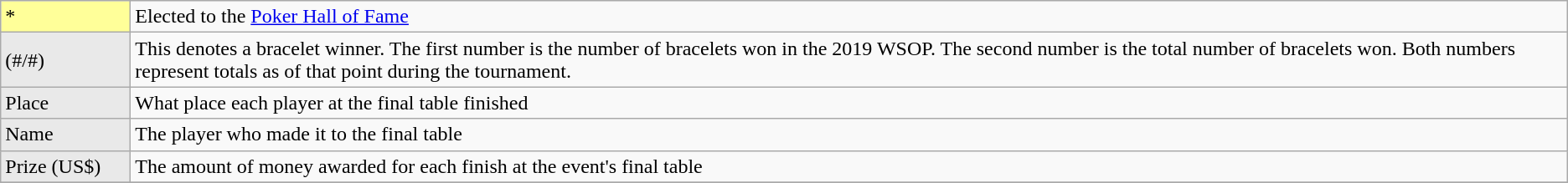<table class="wikitable">
<tr>
<td style="background-color:#FFFF99; width:6em;">*</td>
<td>Elected to the <a href='#'>Poker Hall of Fame</a></td>
</tr>
<tr>
<td style="background-color: #E9E9E9;">(#/#)</td>
<td>This denotes a bracelet winner. The first number is the number of bracelets won in the 2019 WSOP. The second number is the total number of bracelets won. Both numbers represent totals as of that point during the tournament.</td>
</tr>
<tr>
<td style="background: #E9E9E9;">Place</td>
<td>What place each player at the final table finished</td>
</tr>
<tr>
<td style="background: #E9E9E9;">Name</td>
<td>The player who made it to the final table</td>
</tr>
<tr>
<td style="background: #E9E9E9;">Prize (US$)</td>
<td>The amount of money awarded for each finish at the event's final table</td>
</tr>
<tr>
</tr>
</table>
